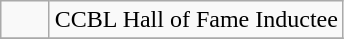<table class="wikitable">
<tr>
<td scope="col" style="width: 25px" !scope="row" style="background:#ffb;"></td>
<td>CCBL Hall of Fame Inductee</td>
</tr>
<tr>
</tr>
</table>
